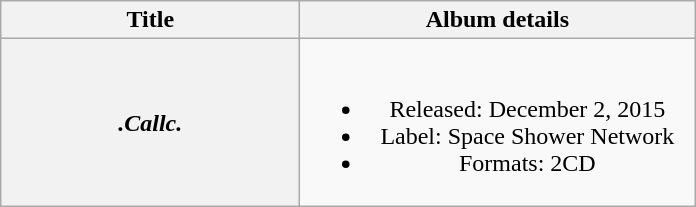<table class="wikitable plainrowheaders" style="text-align:center;">
<tr>
<th style="width:12em;">Title</th>
<th style="width:16em;">Album details</th>
</tr>
<tr>
<th scope="row"><em>.Callc.</em></th>
<td><br><ul><li>Released: December 2, 2015</li><li>Label: Space Shower Network</li><li>Formats: 2CD</li></ul></td>
</tr>
</table>
